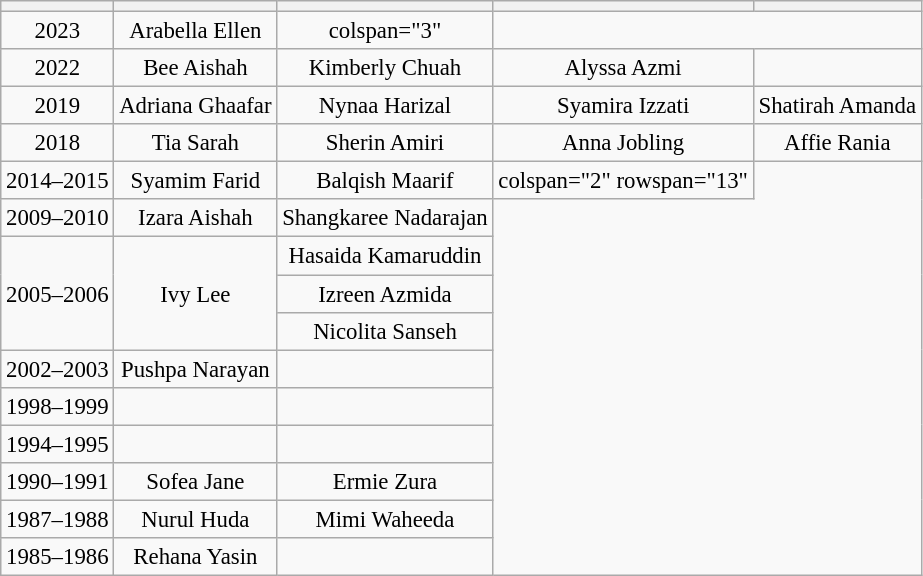<table class="wikitable sortable" style="font-size: 95%; text-align:center">
<tr>
<th></th>
<th></th>
<th></th>
<th></th>
<th></th>
</tr>
<tr>
<td>2023</td>
<td>Arabella Ellen</td>
<td>colspan="3" </td>
</tr>
<tr>
<td>2022</td>
<td>Bee Aishah</td>
<td>Kimberly Chuah</td>
<td>Alyssa Azmi</td>
<td></td>
</tr>
<tr>
<td>2019</td>
<td>Adriana Ghaafar</td>
<td>Nynaa Harizal</td>
<td>Syamira Izzati</td>
<td>Shatirah Amanda</td>
</tr>
<tr>
<td>2018</td>
<td>Tia Sarah</td>
<td>Sherin Amiri</td>
<td>Anna Jobling</td>
<td>Affie Rania</td>
</tr>
<tr>
<td>2014–2015</td>
<td>Syamim Farid</td>
<td>Balqish Maarif</td>
<td>colspan="2" rowspan="13" </td>
</tr>
<tr>
<td>2009–2010</td>
<td>Izara Aishah</td>
<td>Shangkaree Nadarajan</td>
</tr>
<tr>
<td rowspan="3">2005–2006</td>
<td rowspan="3">Ivy Lee</td>
<td>Hasaida Kamaruddin</td>
</tr>
<tr>
<td>Izreen Azmida</td>
</tr>
<tr>
<td>Nicolita Sanseh</td>
</tr>
<tr>
<td>2002–2003</td>
<td>Pushpa Narayan</td>
<td></td>
</tr>
<tr>
<td>1998–1999</td>
<td></td>
<td></td>
</tr>
<tr>
<td>1994–1995</td>
<td></td>
<td></td>
</tr>
<tr>
<td>1990–1991</td>
<td>Sofea Jane</td>
<td>Ermie Zura</td>
</tr>
<tr>
<td>1987–1988</td>
<td>Nurul Huda</td>
<td>Mimi Waheeda</td>
</tr>
<tr>
<td>1985–1986</td>
<td>Rehana Yasin</td>
<td></td>
</tr>
</table>
